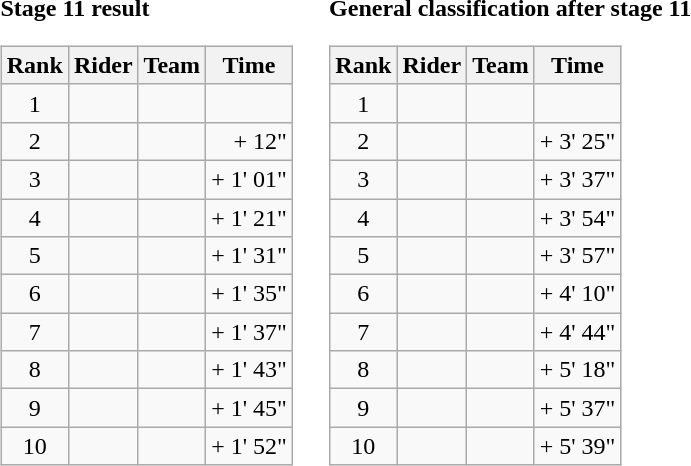<table>
<tr>
<td><strong>Stage 11 result</strong><br><table class="wikitable">
<tr>
<th scope="col">Rank</th>
<th scope="col">Rider</th>
<th scope="col">Team</th>
<th scope="col">Time</th>
</tr>
<tr>
<td style="text-align:center;">1</td>
<td></td>
<td></td>
<td style="text-align:right;"></td>
</tr>
<tr>
<td style="text-align:center;">2</td>
<td> </td>
<td></td>
<td style="text-align:right;">+ 12"</td>
</tr>
<tr>
<td style="text-align:center;">3</td>
<td></td>
<td></td>
<td style="text-align:right;">+ 1' 01"</td>
</tr>
<tr>
<td style="text-align:center;">4</td>
<td></td>
<td></td>
<td style="text-align:right;">+ 1' 21"</td>
</tr>
<tr>
<td style="text-align:center;">5</td>
<td></td>
<td></td>
<td style="text-align:right;">+ 1' 31"</td>
</tr>
<tr>
<td style="text-align:center;">6</td>
<td></td>
<td></td>
<td style="text-align:right;">+ 1' 35"</td>
</tr>
<tr>
<td style="text-align:center;">7</td>
<td></td>
<td></td>
<td style="text-align:right;">+ 1' 37"</td>
</tr>
<tr>
<td style="text-align:center;">8</td>
<td></td>
<td></td>
<td style="text-align:right;">+ 1' 43"</td>
</tr>
<tr>
<td style="text-align:center;">9</td>
<td></td>
<td></td>
<td style="text-align:right;">+ 1' 45"</td>
</tr>
<tr>
<td style="text-align:center;">10</td>
<td> </td>
<td></td>
<td style="text-align:right;">+ 1' 52"</td>
</tr>
</table>
</td>
<td></td>
<td><strong>General classification after stage 11</strong><br><table class="wikitable">
<tr>
<th scope="col">Rank</th>
<th scope="col">Rider</th>
<th scope="col">Team</th>
<th scope="col">Time</th>
</tr>
<tr>
<td style="text-align:center;">1</td>
<td> </td>
<td></td>
<td style="text-align:right;"></td>
</tr>
<tr>
<td style="text-align:center;">2</td>
<td> </td>
<td></td>
<td style="text-align:right;">+ 3' 25"</td>
</tr>
<tr>
<td style="text-align:center;">3</td>
<td></td>
<td></td>
<td style="text-align:right;">+ 3' 37"</td>
</tr>
<tr>
<td style="text-align:center;">4</td>
<td></td>
<td></td>
<td style="text-align:right;">+ 3' 54"</td>
</tr>
<tr>
<td style="text-align:center;">5</td>
<td></td>
<td></td>
<td style="text-align:right;">+ 3' 57"</td>
</tr>
<tr>
<td style="text-align:center;">6</td>
<td></td>
<td></td>
<td style="text-align:right;">+ 4' 10"</td>
</tr>
<tr>
<td style="text-align:center;">7</td>
<td> </td>
<td></td>
<td style="text-align:right;">+ 4' 44"</td>
</tr>
<tr>
<td style="text-align:center;">8</td>
<td> </td>
<td></td>
<td style="text-align:right;">+ 5' 18"</td>
</tr>
<tr>
<td style="text-align:center;">9</td>
<td> </td>
<td></td>
<td style="text-align:right;">+ 5' 37"</td>
</tr>
<tr>
<td style="text-align:center;">10</td>
<td></td>
<td></td>
<td style="text-align:right;">+ 5' 39"</td>
</tr>
</table>
</td>
</tr>
</table>
